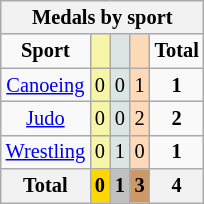<table class="wikitable" style=font-size:85%;float:center;text-align:center>
<tr style="background:#efefef;">
<th colspan=5><strong>Medals by sport</strong></th>
</tr>
<tr align=center>
<td><strong>Sport</strong></td>
<td bgcolor=#f7f6a8></td>
<td bgcolor=#dce5e5></td>
<td bgcolor=#ffdab9></td>
<td><strong>Total</strong></td>
</tr>
<tr align=center>
<td><a href='#'>Canoeing</a></td>
<td style="background:#F7F6A8;">0</td>
<td style="background:#DCE5E5;">0</td>
<td style="background:#FFDAB9;">1</td>
<td><strong>1</strong></td>
</tr>
<tr align=center>
<td><a href='#'>Judo</a></td>
<td style="background:#F7F6A8;">0</td>
<td style="background:#DCE5E5;">0</td>
<td style="background:#FFDAB9;">2</td>
<td><strong>2</strong></td>
</tr>
<tr align=center>
<td><a href='#'>Wrestling</a></td>
<td style="background:#F7F6A8;">0</td>
<td style="background:#DCE5E5;">1</td>
<td style="background:#FFDAB9;">0</td>
<td><strong>1</strong></td>
</tr>
<tr align=center>
<th><strong>Total</strong></th>
<th style="background:gold;"><strong>0</strong></th>
<th style="background:silver;"><strong>1</strong></th>
<th style="background:#c96;"><strong>3</strong></th>
<th><strong>4</strong></th>
</tr>
</table>
